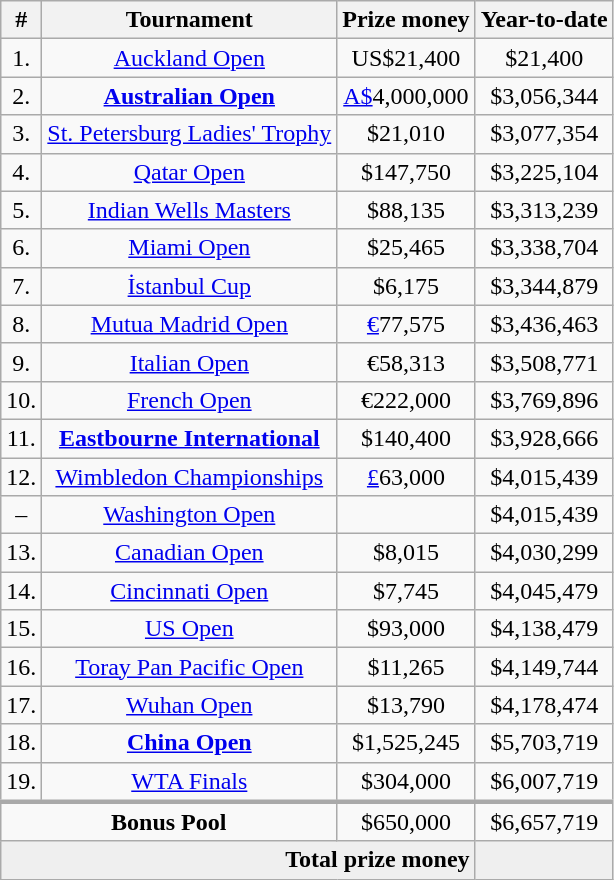<table class="wikitable sortable" style=text-align:center>
<tr>
<th>#</th>
<th>Tournament</th>
<th>Prize money</th>
<th>Year-to-date</th>
</tr>
<tr>
<td>1.</td>
<td><a href='#'>Auckland Open</a></td>
<td>US$21,400</td>
<td>$21,400</td>
</tr>
<tr>
<td>2.</td>
<td><strong><a href='#'>Australian Open</a></strong></td>
<td><a href='#'>A$</a>4,000,000</td>
<td>$3,056,344</td>
</tr>
<tr>
<td>3.</td>
<td><a href='#'>St. Petersburg Ladies' Trophy</a></td>
<td>$21,010</td>
<td>$3,077,354</td>
</tr>
<tr>
<td>4.</td>
<td><a href='#'>Qatar Open</a></td>
<td>$147,750</td>
<td>$3,225,104</td>
</tr>
<tr>
<td>5.</td>
<td><a href='#'>Indian Wells Masters</a></td>
<td>$88,135</td>
<td>$3,313,239</td>
</tr>
<tr>
<td>6.</td>
<td><a href='#'>Miami Open</a></td>
<td>$25,465</td>
<td>$3,338,704</td>
</tr>
<tr>
<td>7.</td>
<td><a href='#'>İstanbul Cup</a></td>
<td>$6,175</td>
<td>$3,344,879</td>
</tr>
<tr>
<td>8.</td>
<td><a href='#'>Mutua Madrid Open</a></td>
<td><a href='#'>€</a>77,575</td>
<td>$3,436,463</td>
</tr>
<tr>
<td>9.</td>
<td><a href='#'>Italian Open</a></td>
<td>€58,313</td>
<td>$3,508,771</td>
</tr>
<tr>
<td>10.</td>
<td><a href='#'>French Open</a></td>
<td>€222,000</td>
<td>$3,769,896</td>
</tr>
<tr>
<td>11.</td>
<td><strong><a href='#'>Eastbourne International</a></strong></td>
<td>$140,400</td>
<td>$3,928,666</td>
</tr>
<tr>
<td>12.</td>
<td><a href='#'>Wimbledon Championships</a></td>
<td><a href='#'>£</a>63,000</td>
<td>$4,015,439</td>
</tr>
<tr>
<td>–</td>
<td><a href='#'>Washington Open</a></td>
<td></td>
<td>$4,015,439</td>
</tr>
<tr>
<td>13.</td>
<td><a href='#'>Canadian Open</a></td>
<td>$8,015</td>
<td>$4,030,299</td>
</tr>
<tr>
<td>14.</td>
<td><a href='#'>Cincinnati Open</a></td>
<td>$7,745</td>
<td>$4,045,479</td>
</tr>
<tr>
<td>15.</td>
<td><a href='#'>US Open</a></td>
<td>$93,000</td>
<td>$4,138,479</td>
</tr>
<tr>
<td>16.</td>
<td><a href='#'>Toray Pan Pacific Open</a></td>
<td>$11,265</td>
<td>$4,149,744</td>
</tr>
<tr>
<td>17.</td>
<td><a href='#'>Wuhan Open</a></td>
<td>$13,790</td>
<td>$4,178,474</td>
</tr>
<tr>
<td>18.</td>
<td><strong><a href='#'>China Open</a></strong></td>
<td>$1,525,245</td>
<td>$5,703,719</td>
</tr>
<tr>
<td>19.</td>
<td><a href='#'>WTA Finals</a></td>
<td>$304,000</td>
<td>$6,007,719</td>
</tr>
<tr style="text-align:center;border-top:3px solid darkgrey">
<td colspan=2><strong>Bonus Pool</strong></td>
<td>$650,000</td>
<td>$6,657,719</td>
</tr>
<tr style="background:#efefef;">
<td colspan=3 align=right><strong>Total prize money</strong></td>
<td><strong></strong></td>
</tr>
</table>
